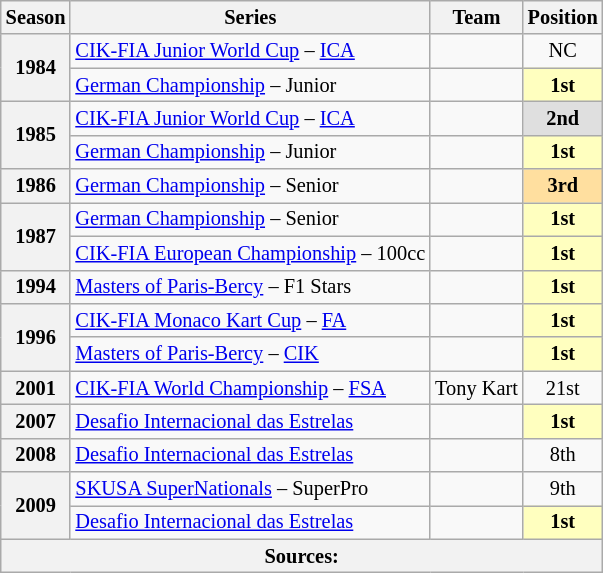<table class="wikitable" style="font-size: 85%; text-align:center">
<tr>
<th>Season</th>
<th>Series</th>
<th>Team</th>
<th>Position</th>
</tr>
<tr>
<th rowspan="2">1984</th>
<td align="left"><a href='#'>CIK-FIA Junior World Cup</a> – <a href='#'>ICA</a></td>
<td align="left"></td>
<td>NC</td>
</tr>
<tr>
<td align="left"><a href='#'>German Championship</a> – Junior</td>
<td align="left"></td>
<td style="background:#FFFFBF;"><strong>1st</strong></td>
</tr>
<tr>
<th rowspan="2">1985</th>
<td align="left"><a href='#'>CIK-FIA Junior World Cup</a> – <a href='#'>ICA</a></td>
<td align="left"></td>
<td style="background:#DFDFDF;"><strong>2nd</strong></td>
</tr>
<tr>
<td align="left"><a href='#'>German Championship</a> – Junior</td>
<td align="left"></td>
<td style="background:#FFFFBF;"><strong>1st</strong></td>
</tr>
<tr>
<th>1986</th>
<td align="left"><a href='#'>German Championship</a> – Senior</td>
<td align="left"></td>
<td style="background:#FFDF9F;"><strong>3rd</strong></td>
</tr>
<tr>
<th rowspan="2">1987</th>
<td align="left"><a href='#'>German Championship</a> – Senior</td>
<td align="left"></td>
<td style="background:#FFFFBF;"><strong>1st</strong></td>
</tr>
<tr>
<td align="left"><a href='#'>CIK-FIA European Championship</a> – 100cc</td>
<td align="left"></td>
<td style="background:#FFFFBF;"><strong>1st</strong></td>
</tr>
<tr>
<th>1994</th>
<td align="left"><a href='#'>Masters of Paris-Bercy</a> – F1 Stars</td>
<td align="left"></td>
<td style="background:#FFFFBF;"><strong>1st</strong></td>
</tr>
<tr>
<th rowspan="2">1996</th>
<td align="left"><a href='#'>CIK-FIA Monaco Kart Cup</a> – <a href='#'>FA</a></td>
<td align="left"></td>
<td style="background:#FFFFBF;"><strong>1st</strong></td>
</tr>
<tr>
<td align="left"><a href='#'>Masters of Paris-Bercy</a> – <a href='#'>CIK</a></td>
<td align="left"></td>
<td style="background:#FFFFBF;"><strong>1st</strong></td>
</tr>
<tr>
<th>2001</th>
<td align="left"><a href='#'>CIK-FIA World Championship</a> – <a href='#'>FSA</a></td>
<td align="left">Tony Kart</td>
<td>21st</td>
</tr>
<tr>
<th>2007</th>
<td align="left"><a href='#'>Desafio Internacional das Estrelas</a></td>
<td align="left"></td>
<td style="background:#FFFFBF;"><strong>1st</strong></td>
</tr>
<tr>
<th>2008</th>
<td align="left"><a href='#'>Desafio Internacional das Estrelas</a></td>
<td align="left"></td>
<td>8th</td>
</tr>
<tr>
<th rowspan=2>2009</th>
<td align="left"><a href='#'>SKUSA SuperNationals</a> – SuperPro</td>
<td align="left"></td>
<td>9th</td>
</tr>
<tr>
<td align="left"><a href='#'>Desafio Internacional das Estrelas</a></td>
<td align="left"></td>
<td style="background:#FFFFBF;"><strong>1st</strong></td>
</tr>
<tr>
<th colspan="4">Sources:</th>
</tr>
</table>
